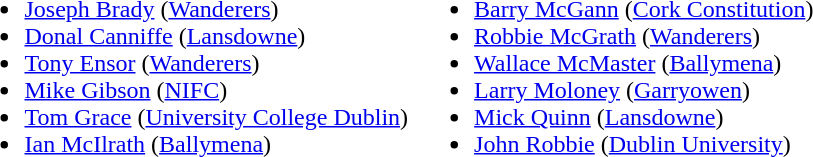<table>
<tr style="vertical-align:top">
<td><br><ul><li><a href='#'>Joseph Brady</a> (<a href='#'>Wanderers</a>)</li><li><a href='#'>Donal Canniffe</a> (<a href='#'>Lansdowne</a>)</li><li><a href='#'>Tony Ensor</a> (<a href='#'>Wanderers</a>)</li><li><a href='#'>Mike Gibson</a> (<a href='#'>NIFC</a>)</li><li><a href='#'>Tom Grace</a> (<a href='#'>University College Dublin</a>)</li><li><a href='#'>Ian McIlrath</a> (<a href='#'>Ballymena</a>)</li></ul></td>
<td><br><ul><li><a href='#'>Barry McGann</a> (<a href='#'>Cork Constitution</a>)</li><li><a href='#'>Robbie McGrath</a> (<a href='#'>Wanderers</a>)</li><li><a href='#'>Wallace McMaster</a> (<a href='#'>Ballymena</a>)</li><li><a href='#'>Larry Moloney</a> (<a href='#'>Garryowen</a>)</li><li><a href='#'>Mick Quinn</a> (<a href='#'>Lansdowne</a>)</li><li><a href='#'>John Robbie</a> (<a href='#'>Dublin University</a>)</li></ul></td>
</tr>
</table>
